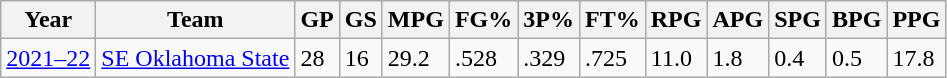<table class="wikitable sortable">
<tr>
<th>Year</th>
<th>Team</th>
<th><abbr>GP</abbr></th>
<th><abbr>GS</abbr></th>
<th><abbr>MPG</abbr></th>
<th><abbr>FG%</abbr></th>
<th><abbr>3P%</abbr></th>
<th><abbr>FT%</abbr></th>
<th><abbr>RPG</abbr></th>
<th><abbr>APG</abbr></th>
<th><abbr>SPG</abbr></th>
<th><abbr>BPG</abbr></th>
<th><abbr>PPG</abbr></th>
</tr>
<tr>
<td><a href='#'>2021–22</a></td>
<td><a href='#'>SE Oklahoma State</a></td>
<td>28</td>
<td>16</td>
<td>29.2</td>
<td>.528</td>
<td>.329</td>
<td>.725</td>
<td>11.0</td>
<td>1.8</td>
<td>0.4</td>
<td>0.5</td>
<td>17.8</td>
</tr>
</table>
